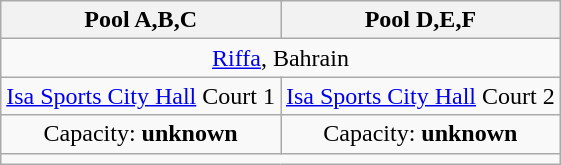<table class="wikitable" style="text-align:center">
<tr>
<th>Pool A,B,C</th>
<th>Pool D,E,F</th>
</tr>
<tr>
<td colspan=2><a href='#'>Riffa</a>, Bahrain</td>
</tr>
<tr>
<td><a href='#'>Isa Sports City Hall</a> Court 1</td>
<td><a href='#'>Isa Sports City Hall</a> Court 2</td>
</tr>
<tr>
<td>Capacity: <strong>unknown</strong></td>
<td>Capacity: <strong>unknown</strong></td>
</tr>
<tr>
<td colspan=2></td>
</tr>
</table>
